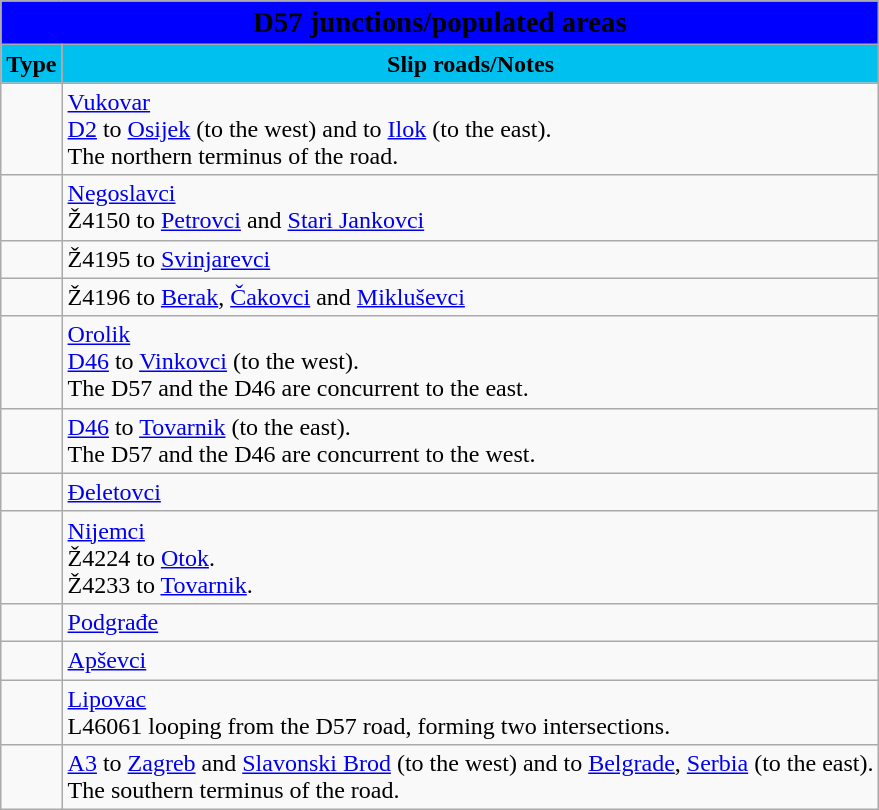<table class="wikitable">
<tr>
<td colspan=2 bgcolor=blue align=center style=margin-top:15><span><big><strong>D57 junctions/populated areas</strong></big></span></td>
</tr>
<tr>
<td align=center bgcolor=00c0f0><strong>Type</strong></td>
<td align=center bgcolor=00c0f0><strong>Slip roads/Notes</strong></td>
</tr>
<tr>
<td></td>
<td><a href='#'>Vukovar</a><br> <a href='#'>D2</a> to <a href='#'>Osijek</a> (to the west) and to <a href='#'>Ilok</a> (to the east).<br>The northern terminus of the road.</td>
</tr>
<tr>
<td></td>
<td><a href='#'>Negoslavci</a><br>Ž4150 to <a href='#'>Petrovci</a> and <a href='#'>Stari Jankovci</a></td>
</tr>
<tr>
<td></td>
<td>Ž4195 to <a href='#'>Svinjarevci</a></td>
</tr>
<tr>
<td></td>
<td>Ž4196 to <a href='#'>Berak</a>, <a href='#'>Čakovci</a> and <a href='#'>Mikluševci</a></td>
</tr>
<tr>
<td></td>
<td><a href='#'>Orolik</a><br> <a href='#'>D46</a> to <a href='#'>Vinkovci</a> (to the west).<br>The D57 and the D46 are concurrent to the east.</td>
</tr>
<tr>
<td></td>
<td> <a href='#'>D46</a> to <a href='#'>Tovarnik</a> (to the east).<br>The D57 and the D46 are concurrent to the west.</td>
</tr>
<tr>
<td></td>
<td><a href='#'>Đeletovci</a></td>
</tr>
<tr>
<td></td>
<td><a href='#'>Nijemci</a><br>Ž4224 to <a href='#'>Otok</a>.<br>Ž4233 to <a href='#'>Tovarnik</a>.</td>
</tr>
<tr>
<td></td>
<td><a href='#'>Podgrađe</a></td>
</tr>
<tr>
<td></td>
<td><a href='#'>Apševci</a></td>
</tr>
<tr>
<td></td>
<td><a href='#'>Lipovac</a><br>L46061 looping from the D57 road, forming two intersections.</td>
</tr>
<tr>
<td></td>
<td> <a href='#'>A3</a> to <a href='#'>Zagreb</a> and <a href='#'>Slavonski Brod</a> (to the west) and to <a href='#'>Belgrade</a>, <a href='#'>Serbia</a> (to the east).<br>The southern terminus of the road.</td>
</tr>
</table>
